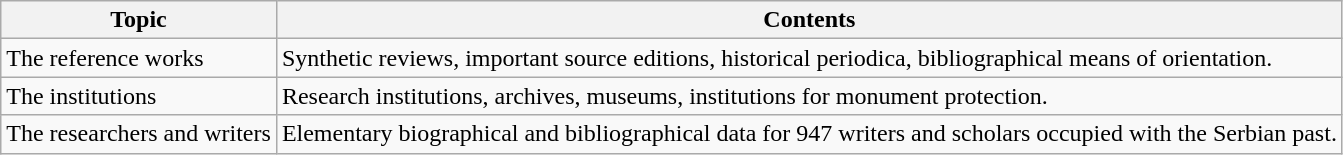<table class="wikitable">
<tr>
<th>Topic</th>
<th>Contents</th>
</tr>
<tr>
<td>The reference works</td>
<td>Synthetic reviews, important source editions, historical periodica, bibliographical means of orientation.</td>
</tr>
<tr>
<td>The institutions</td>
<td>Research institutions, archives, museums, institutions for monument protection.</td>
</tr>
<tr>
<td>The researchers and writers</td>
<td>Elementary biographical and bibliographical data for 947 writers and scholars occupied with the Serbian past.</td>
</tr>
</table>
